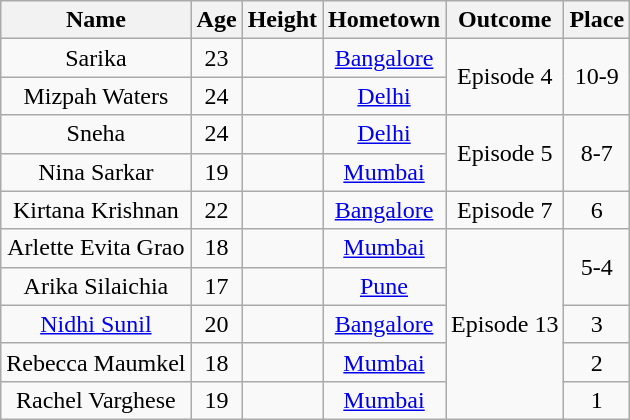<table class="wikitable sortable" style="text-align:center">
<tr>
<th>Name</th>
<th>Age</th>
<th>Height</th>
<th>Hometown</th>
<th>Outcome</th>
<th>Place</th>
</tr>
<tr>
<td>Sarika</td>
<td>23</td>
<td></td>
<td><a href='#'>Bangalore</a></td>
<td rowspan=2>Episode 4</td>
<td rowspan=2>10-9</td>
</tr>
<tr>
<td>Mizpah Waters</td>
<td>24</td>
<td></td>
<td><a href='#'>Delhi</a></td>
</tr>
<tr>
<td>Sneha</td>
<td>24</td>
<td></td>
<td><a href='#'>Delhi</a></td>
<td rowspan=2>Episode 5</td>
<td rowspan=2>8-7</td>
</tr>
<tr>
<td>Nina Sarkar</td>
<td>19</td>
<td></td>
<td><a href='#'>Mumbai</a></td>
</tr>
<tr>
<td>Kirtana Krishnan</td>
<td>22</td>
<td></td>
<td><a href='#'>Bangalore</a></td>
<td>Episode 7</td>
<td>6</td>
</tr>
<tr>
<td>Arlette Evita Grao</td>
<td>18</td>
<td></td>
<td><a href='#'>Mumbai</a></td>
<td rowspan=5>Episode 13</td>
<td rowspan=2>5-4</td>
</tr>
<tr>
<td>Arika Silaichia</td>
<td>17</td>
<td></td>
<td><a href='#'>Pune</a></td>
</tr>
<tr>
<td><a href='#'>Nidhi Sunil</a></td>
<td>20</td>
<td></td>
<td><a href='#'>Bangalore</a></td>
<td>3</td>
</tr>
<tr>
<td>Rebecca Maumkel</td>
<td>18</td>
<td></td>
<td><a href='#'>Mumbai</a></td>
<td>2</td>
</tr>
<tr>
<td>Rachel Varghese</td>
<td>19</td>
<td></td>
<td><a href='#'>Mumbai</a></td>
<td>1</td>
</tr>
</table>
